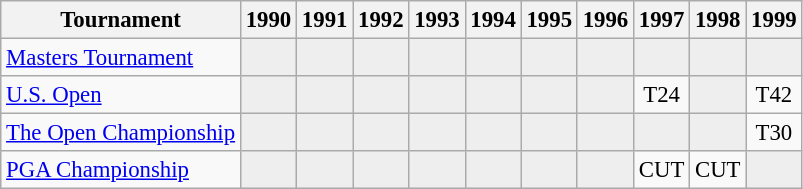<table class="wikitable" style="font-size:95%;text-align:center;">
<tr>
<th>Tournament</th>
<th>1990</th>
<th>1991</th>
<th>1992</th>
<th>1993</th>
<th>1994</th>
<th>1995</th>
<th>1996</th>
<th>1997</th>
<th>1998</th>
<th>1999</th>
</tr>
<tr>
<td align=left><a href='#'>Masters Tournament</a></td>
<td style="background:#eeeeee;"></td>
<td style="background:#eeeeee;"></td>
<td style="background:#eeeeee;"></td>
<td style="background:#eeeeee;"></td>
<td style="background:#eeeeee;"></td>
<td style="background:#eeeeee;"></td>
<td style="background:#eeeeee;"></td>
<td style="background:#eeeeee;"></td>
<td style="background:#eeeeee;"></td>
<td style="background:#eeeeee;"></td>
</tr>
<tr>
<td align=left><a href='#'>U.S. Open</a></td>
<td style="background:#eeeeee;"></td>
<td style="background:#eeeeee;"></td>
<td style="background:#eeeeee;"></td>
<td style="background:#eeeeee;"></td>
<td style="background:#eeeeee;"></td>
<td style="background:#eeeeee;"></td>
<td style="background:#eeeeee;"></td>
<td>T24</td>
<td style="background:#eeeeee;"></td>
<td>T42</td>
</tr>
<tr>
<td align=left><a href='#'>The Open Championship</a></td>
<td style="background:#eeeeee;"></td>
<td style="background:#eeeeee;"></td>
<td style="background:#eeeeee;"></td>
<td style="background:#eeeeee;"></td>
<td style="background:#eeeeee;"></td>
<td style="background:#eeeeee;"></td>
<td style="background:#eeeeee;"></td>
<td style="background:#eeeeee;"></td>
<td style="background:#eeeeee;"></td>
<td>T30</td>
</tr>
<tr>
<td align=left><a href='#'>PGA Championship</a></td>
<td style="background:#eeeeee;"></td>
<td style="background:#eeeeee;"></td>
<td style="background:#eeeeee;"></td>
<td style="background:#eeeeee;"></td>
<td style="background:#eeeeee;"></td>
<td style="background:#eeeeee;"></td>
<td style="background:#eeeeee;"></td>
<td>CUT</td>
<td>CUT</td>
<td style="background:#eeeeee;"></td>
</tr>
</table>
